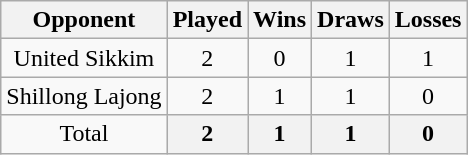<table class="wikitable" style="text-align: center;">
<tr>
<th>Opponent</th>
<th>Played</th>
<th>Wins</th>
<th>Draws</th>
<th>Losses</th>
</tr>
<tr>
<td>United Sikkim</td>
<td>2</td>
<td>0</td>
<td>1</td>
<td>1</td>
</tr>
<tr>
<td>Shillong Lajong</td>
<td>2</td>
<td>1</td>
<td>1</td>
<td>0</td>
</tr>
<tr>
<td>Total</td>
<th>2</th>
<th>1</th>
<th>1</th>
<th>0</th>
</tr>
</table>
